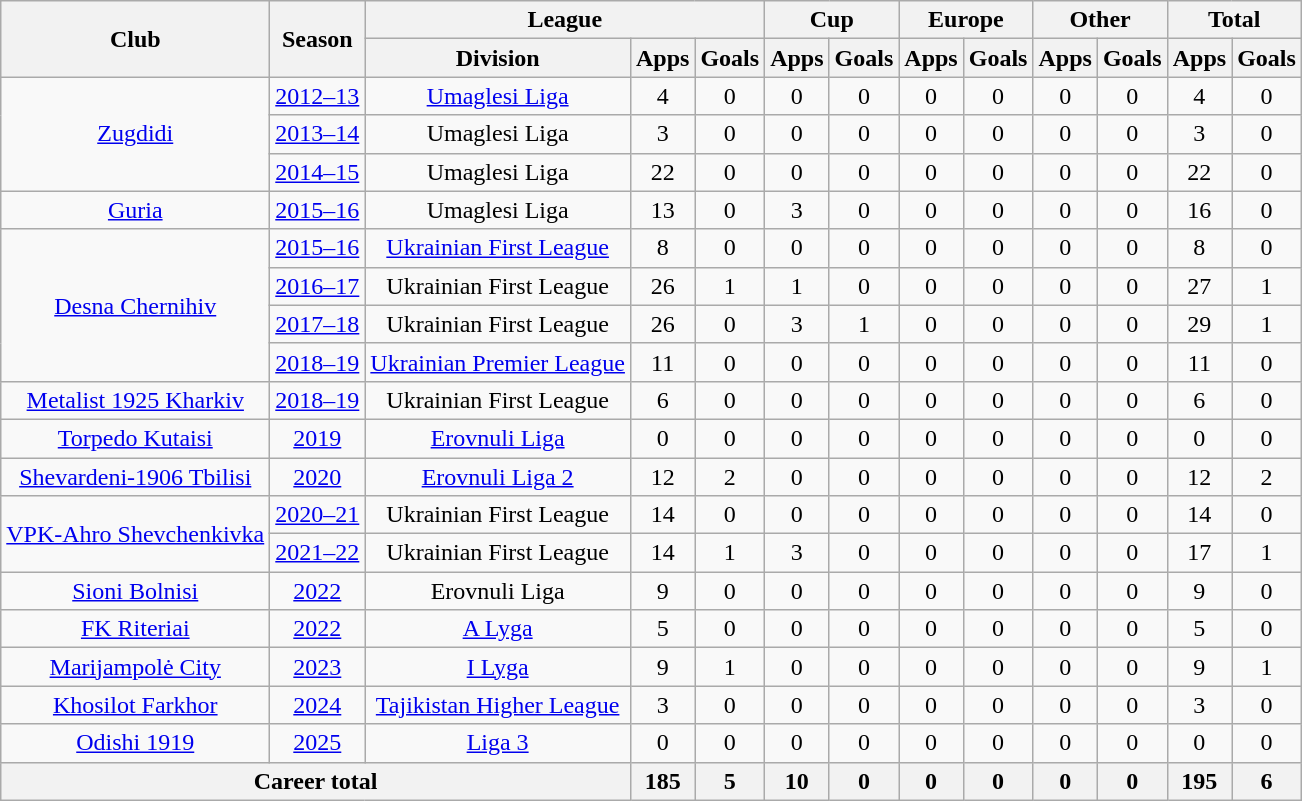<table class="wikitable" style="text-align:center">
<tr>
<th rowspan="2">Club</th>
<th rowspan="2">Season</th>
<th colspan="3">League</th>
<th colspan="2">Cup</th>
<th colspan="2">Europe</th>
<th colspan="2">Other</th>
<th colspan="2">Total</th>
</tr>
<tr>
<th>Division</th>
<th>Apps</th>
<th>Goals</th>
<th>Apps</th>
<th>Goals</th>
<th>Apps</th>
<th>Goals</th>
<th>Apps</th>
<th>Goals</th>
<th>Apps</th>
<th>Goals</th>
</tr>
<tr>
<td rowspan="3"><a href='#'>Zugdidi</a></td>
<td><a href='#'>2012–13</a></td>
<td><a href='#'>Umaglesi Liga</a></td>
<td>4</td>
<td>0</td>
<td>0</td>
<td>0</td>
<td>0</td>
<td>0</td>
<td>0</td>
<td>0</td>
<td>4</td>
<td>0</td>
</tr>
<tr>
<td><a href='#'>2013–14</a></td>
<td>Umaglesi Liga</td>
<td>3</td>
<td>0</td>
<td>0</td>
<td>0</td>
<td>0</td>
<td>0</td>
<td>0</td>
<td>0</td>
<td>3</td>
<td>0</td>
</tr>
<tr>
<td><a href='#'>2014–15</a></td>
<td>Umaglesi Liga</td>
<td>22</td>
<td>0</td>
<td>0</td>
<td>0</td>
<td>0</td>
<td>0</td>
<td>0</td>
<td>0</td>
<td>22</td>
<td>0</td>
</tr>
<tr>
<td rowspan="1"><a href='#'>Guria</a></td>
<td><a href='#'>2015–16</a></td>
<td>Umaglesi Liga</td>
<td>13</td>
<td>0</td>
<td>3</td>
<td>0</td>
<td>0</td>
<td>0</td>
<td>0</td>
<td>0</td>
<td>16</td>
<td>0</td>
</tr>
<tr>
<td rowspan="4"><a href='#'>Desna Chernihiv</a></td>
<td><a href='#'>2015–16</a></td>
<td><a href='#'>Ukrainian First League</a></td>
<td>8</td>
<td>0</td>
<td>0</td>
<td>0</td>
<td>0</td>
<td>0</td>
<td>0</td>
<td>0</td>
<td>8</td>
<td>0</td>
</tr>
<tr>
<td><a href='#'>2016–17</a></td>
<td>Ukrainian First League</td>
<td>26</td>
<td>1</td>
<td>1</td>
<td>0</td>
<td>0</td>
<td>0</td>
<td>0</td>
<td>0</td>
<td>27</td>
<td>1</td>
</tr>
<tr>
<td><a href='#'>2017–18</a></td>
<td>Ukrainian First League</td>
<td>26</td>
<td>0</td>
<td>3</td>
<td>1</td>
<td>0</td>
<td>0</td>
<td>0</td>
<td>0</td>
<td>29</td>
<td>1</td>
</tr>
<tr>
<td><a href='#'>2018–19</a></td>
<td><a href='#'>Ukrainian Premier League</a></td>
<td>11</td>
<td>0</td>
<td>0</td>
<td>0</td>
<td>0</td>
<td>0</td>
<td>0</td>
<td>0</td>
<td>11</td>
<td>0</td>
</tr>
<tr>
<td rowspan="1"><a href='#'>Metalist 1925 Kharkiv</a></td>
<td><a href='#'>2018–19</a></td>
<td>Ukrainian First League</td>
<td>6</td>
<td>0</td>
<td>0</td>
<td>0</td>
<td>0</td>
<td>0</td>
<td>0</td>
<td>0</td>
<td>6</td>
<td>0</td>
</tr>
<tr>
<td rowspan="1"><a href='#'>Torpedo Kutaisi</a></td>
<td><a href='#'>2019</a></td>
<td><a href='#'>Erovnuli Liga</a></td>
<td>0</td>
<td>0</td>
<td>0</td>
<td>0</td>
<td>0</td>
<td>0</td>
<td>0</td>
<td>0</td>
<td>0</td>
<td>0</td>
</tr>
<tr>
<td rowspan="1"><a href='#'>Shevardeni-1906 Tbilisi</a></td>
<td><a href='#'>2020</a></td>
<td><a href='#'>Erovnuli Liga 2</a></td>
<td>12</td>
<td>2</td>
<td>0</td>
<td>0</td>
<td>0</td>
<td>0</td>
<td>0</td>
<td>0</td>
<td>12</td>
<td>2</td>
</tr>
<tr>
<td rowspan="2"><a href='#'>VPK-Ahro Shevchenkivka</a></td>
<td><a href='#'>2020–21</a></td>
<td>Ukrainian First League</td>
<td>14</td>
<td>0</td>
<td>0</td>
<td>0</td>
<td>0</td>
<td>0</td>
<td>0</td>
<td>0</td>
<td>14</td>
<td>0</td>
</tr>
<tr>
<td><a href='#'>2021–22</a></td>
<td>Ukrainian First League</td>
<td>14</td>
<td>1</td>
<td>3</td>
<td>0</td>
<td>0</td>
<td>0</td>
<td>0</td>
<td>0</td>
<td>17</td>
<td>1</td>
</tr>
<tr>
<td rowspan="1"><a href='#'>Sioni Bolnisi</a></td>
<td><a href='#'>2022</a></td>
<td>Erovnuli Liga</td>
<td>9</td>
<td>0</td>
<td>0</td>
<td>0</td>
<td>0</td>
<td>0</td>
<td>0</td>
<td>0</td>
<td>9</td>
<td>0</td>
</tr>
<tr>
<td rowspan="1"><a href='#'>FK Riteriai</a></td>
<td><a href='#'>2022</a></td>
<td><a href='#'>A Lyga</a></td>
<td>5</td>
<td>0</td>
<td>0</td>
<td>0</td>
<td>0</td>
<td>0</td>
<td>0</td>
<td>0</td>
<td>5</td>
<td>0</td>
</tr>
<tr>
<td rowspan="1"><a href='#'>Marijampolė City</a></td>
<td><a href='#'>2023</a></td>
<td><a href='#'>I Lyga</a></td>
<td>9</td>
<td>1</td>
<td>0</td>
<td>0</td>
<td>0</td>
<td>0</td>
<td>0</td>
<td>0</td>
<td>9</td>
<td>1</td>
</tr>
<tr>
<td rowspan="1"><a href='#'>Khosilot Farkhor</a></td>
<td><a href='#'>2024</a></td>
<td><a href='#'>Tajikistan Higher League</a></td>
<td>3</td>
<td>0</td>
<td>0</td>
<td>0</td>
<td>0</td>
<td>0</td>
<td>0</td>
<td>0</td>
<td>3</td>
<td>0</td>
</tr>
<tr>
<td rowspan="1"><a href='#'>Odishi 1919</a></td>
<td><a href='#'>2025</a></td>
<td><a href='#'>Liga 3</a></td>
<td>0</td>
<td>0</td>
<td>0</td>
<td>0</td>
<td>0</td>
<td>0</td>
<td>0</td>
<td>0</td>
<td>0</td>
<td>0</td>
</tr>
<tr>
<th colspan="3">Career total</th>
<th>185</th>
<th>5</th>
<th>10</th>
<th>0</th>
<th>0</th>
<th>0</th>
<th>0</th>
<th>0</th>
<th>195</th>
<th>6</th>
</tr>
</table>
